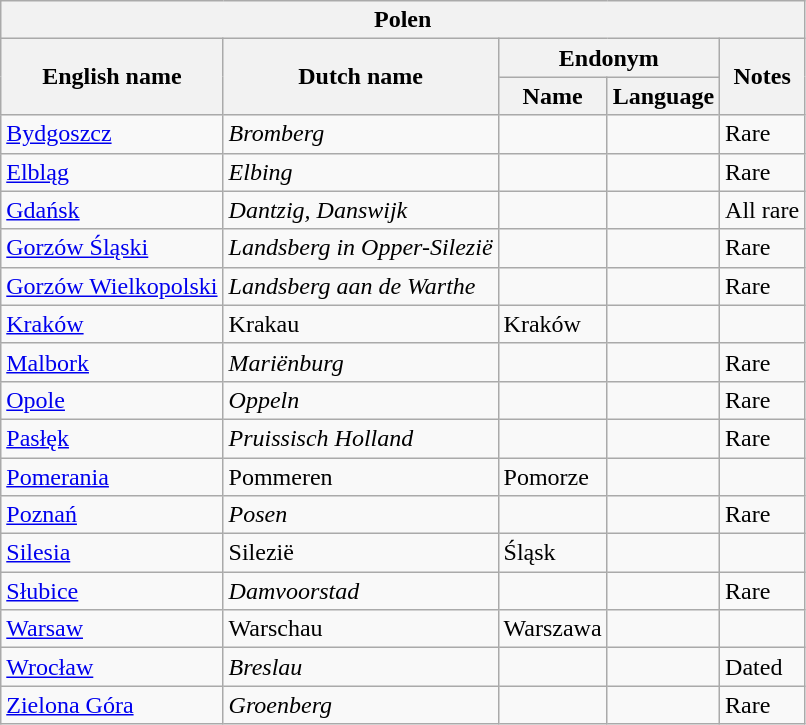<table class="wikitable sortable">
<tr>
<th colspan="5"> Polen</th>
</tr>
<tr>
<th rowspan="2">English name</th>
<th rowspan="2">Dutch name</th>
<th colspan="2">Endonym</th>
<th rowspan="2">Notes</th>
</tr>
<tr>
<th>Name</th>
<th>Language</th>
</tr>
<tr>
<td><a href='#'>Bydgoszcz</a></td>
<td><em>Bromberg</em></td>
<td></td>
<td></td>
<td>Rare</td>
</tr>
<tr>
<td><a href='#'>Elbląg</a></td>
<td><em>Elbing</em></td>
<td></td>
<td></td>
<td>Rare</td>
</tr>
<tr>
<td><a href='#'>Gdańsk</a></td>
<td><em>Dantzig, Danswijk</em></td>
<td></td>
<td></td>
<td>All rare</td>
</tr>
<tr>
<td><a href='#'>Gorzów Śląski</a></td>
<td><em>Landsberg in Opper-Silezië</em></td>
<td></td>
<td></td>
<td>Rare</td>
</tr>
<tr>
<td><a href='#'>Gorzów Wielkopolski</a></td>
<td><em>Landsberg aan de Warthe</em></td>
<td></td>
<td></td>
<td>Rare</td>
</tr>
<tr>
<td><a href='#'>Kraków</a></td>
<td>Krakau</td>
<td>Kraków</td>
<td></td>
<td></td>
</tr>
<tr>
<td><a href='#'>Malbork</a></td>
<td><em>Mariënburg</em></td>
<td></td>
<td></td>
<td>Rare</td>
</tr>
<tr>
<td><a href='#'>Opole</a></td>
<td><em>Oppeln</em></td>
<td></td>
<td></td>
<td>Rare</td>
</tr>
<tr>
<td><a href='#'>Pasłęk</a></td>
<td><em>Pruissisch Holland</em></td>
<td></td>
<td></td>
<td>Rare</td>
</tr>
<tr>
<td><a href='#'>Pomerania</a></td>
<td>Pommeren</td>
<td>Pomorze</td>
<td></td>
<td></td>
</tr>
<tr>
<td><a href='#'>Poznań</a></td>
<td><em>Posen</em></td>
<td></td>
<td></td>
<td>Rare</td>
</tr>
<tr>
<td><a href='#'>Silesia</a></td>
<td>Silezië</td>
<td>Śląsk</td>
<td></td>
<td></td>
</tr>
<tr>
<td><a href='#'>Słubice</a></td>
<td><em>Damvoorstad</em></td>
<td></td>
<td></td>
<td>Rare</td>
</tr>
<tr>
<td><a href='#'>Warsaw</a></td>
<td>Warschau</td>
<td>Warszawa</td>
<td></td>
<td></td>
</tr>
<tr>
<td><a href='#'>Wrocław</a></td>
<td><em>Breslau</em></td>
<td></td>
<td></td>
<td>Dated</td>
</tr>
<tr>
<td><a href='#'>Zielona Góra</a></td>
<td><em>Groenberg</em></td>
<td></td>
<td></td>
<td>Rare</td>
</tr>
</table>
